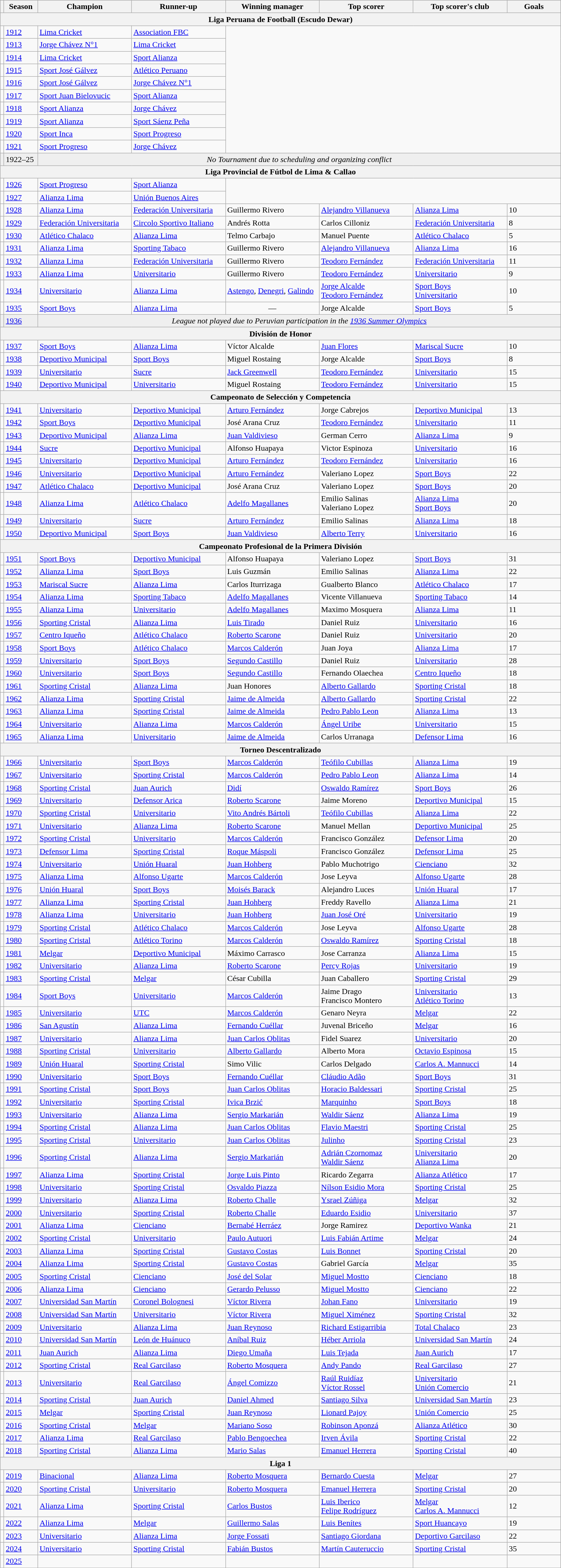<table class="wikitable sortable">
<tr>
<th width=></th>
<th width=60px>Season</th>
<th width=180px>Champion</th>
<th width=180px>Runner-up</th>
<th width=180px>Winning manager</th>
<th width=180px>Top scorer</th>
<th width=180px>Top scorer's club</th>
<th width=100px>Goals</th>
</tr>
<tr>
<th colspan="8">Liga Peruana de Football (Escudo Dewar)</th>
</tr>
<tr>
<td></td>
<td><a href='#'>1912</a></td>
<td><a href='#'>Lima Cricket</a> </td>
<td><a href='#'>Association FBC</a></td>
</tr>
<tr>
<td></td>
<td><a href='#'>1913</a></td>
<td><a href='#'>Jorge Chávez N°1</a> </td>
<td><a href='#'>Lima Cricket</a></td>
</tr>
<tr>
<td></td>
<td><a href='#'>1914</a></td>
<td><a href='#'>Lima Cricket</a> </td>
<td><a href='#'>Sport Alianza</a></td>
</tr>
<tr>
<td></td>
<td><a href='#'>1915</a></td>
<td><a href='#'>Sport José Gálvez</a> </td>
<td><a href='#'>Atlético Peruano</a></td>
</tr>
<tr>
<td></td>
<td><a href='#'>1916</a></td>
<td><a href='#'>Sport José Gálvez</a> </td>
<td><a href='#'>Jorge Chávez N°1</a></td>
</tr>
<tr>
<td></td>
<td><a href='#'>1917</a></td>
<td><a href='#'>Sport Juan Bielovucic</a> </td>
<td><a href='#'>Sport Alianza</a></td>
</tr>
<tr>
<td></td>
<td><a href='#'>1918</a></td>
<td><a href='#'>Sport Alianza</a> </td>
<td><a href='#'>Jorge Chávez</a></td>
</tr>
<tr>
<td></td>
<td><a href='#'>1919</a></td>
<td><a href='#'>Sport Alianza</a> </td>
<td><a href='#'>Sport Sáenz Peña</a></td>
</tr>
<tr>
<td></td>
<td><a href='#'>1920</a></td>
<td><a href='#'>Sport Inca</a> </td>
<td><a href='#'>Sport Progreso</a></td>
</tr>
<tr>
<td></td>
<td><a href='#'>1921</a></td>
<td><a href='#'>Sport Progreso</a> </td>
<td><a href='#'>Jorge Chávez</a></td>
</tr>
<tr bgcolor=#efefef>
<td></td>
<td>1922–25</td>
<td colspan="8" style="text-align:center;"><em>No Tournament due to scheduling and organizing conflict</em></td>
</tr>
<tr>
<th colspan="8">Liga Provincial de Fútbol de Lima & Callao</th>
</tr>
<tr>
<td></td>
<td><a href='#'>1926</a></td>
<td><a href='#'>Sport Progreso</a> </td>
<td><a href='#'>Sport Alianza</a></td>
</tr>
<tr>
<td></td>
<td><a href='#'>1927</a></td>
<td><a href='#'>Alianza Lima</a> </td>
<td><a href='#'>Unión Buenos Aires</a></td>
</tr>
<tr>
<td></td>
<td><a href='#'>1928</a></td>
<td><a href='#'>Alianza Lima</a> </td>
<td><a href='#'>Federación Universitaria</a></td>
<td> Guillermo Rivero</td>
<td> <a href='#'>Alejandro Villanueva</a></td>
<td><a href='#'>Alianza Lima</a></td>
<td>10</td>
</tr>
<tr>
<td></td>
<td><a href='#'>1929</a></td>
<td><a href='#'>Federación Universitaria</a> </td>
<td><a href='#'>Circolo Sportivo Italiano</a></td>
<td> Andrés Rotta</td>
<td> Carlos Cilloniz</td>
<td><a href='#'>Federación Universitaria</a></td>
<td>8</td>
</tr>
<tr>
<td></td>
<td><a href='#'>1930</a></td>
<td><a href='#'>Atlético Chalaco</a> </td>
<td><a href='#'>Alianza Lima</a></td>
<td> Telmo Carbajo</td>
<td> Manuel Puente</td>
<td><a href='#'>Atlético Chalaco</a></td>
<td>5</td>
</tr>
<tr>
<td></td>
<td><a href='#'>1931</a></td>
<td><a href='#'>Alianza Lima</a> </td>
<td><a href='#'>Sporting Tabaco</a></td>
<td> Guillermo Rivero</td>
<td> <a href='#'>Alejandro Villanueva</a></td>
<td><a href='#'>Alianza Lima</a></td>
<td>16</td>
</tr>
<tr>
<td></td>
<td><a href='#'>1932</a></td>
<td><a href='#'>Alianza Lima</a> </td>
<td><a href='#'>Federación Universitaria</a></td>
<td> Guillermo Rivero</td>
<td> <a href='#'>Teodoro Fernández</a></td>
<td><a href='#'>Federación Universitaria</a></td>
<td>11</td>
</tr>
<tr>
<td></td>
<td><a href='#'>1933</a></td>
<td><a href='#'>Alianza Lima</a> </td>
<td><a href='#'>Universitario</a></td>
<td> Guillermo Rivero</td>
<td> <a href='#'>Teodoro Fernández</a></td>
<td><a href='#'>Universitario</a></td>
<td>9</td>
</tr>
<tr>
<td></td>
<td><a href='#'>1934</a></td>
<td><a href='#'>Universitario</a> </td>
<td><a href='#'>Alianza Lima</a></td>
<td> <a href='#'>Astengo</a>, <a href='#'>Denegri</a>, <a href='#'>Galindo</a></td>
<td> <a href='#'>Jorge Alcalde</a><br> <a href='#'>Teodoro Fernández</a></td>
<td><a href='#'>Sport Boys</a><br><a href='#'>Universitario</a></td>
<td>10</td>
</tr>
<tr>
<td></td>
<td><a href='#'>1935</a></td>
<td><a href='#'>Sport Boys</a> </td>
<td><a href='#'>Alianza Lima</a></td>
<td align=center>—</td>
<td> Jorge Alcalde</td>
<td><a href='#'>Sport Boys</a></td>
<td>5</td>
</tr>
<tr bgcolor=#efefef>
<td></td>
<td><a href='#'>1936</a></td>
<td colspan="6" style="text-align:center;"><em>League not played due to Peruvian participation in the <a href='#'>1936 Summer Olympics</a></em></td>
</tr>
<tr>
<th colspan="8">División de Honor</th>
</tr>
<tr>
<td></td>
<td><a href='#'>1937</a></td>
<td><a href='#'>Sport Boys</a> </td>
<td><a href='#'>Alianza Lima</a></td>
<td> Víctor Alcalde</td>
<td> <a href='#'>Juan Flores</a></td>
<td><a href='#'>Mariscal Sucre</a></td>
<td>10</td>
</tr>
<tr>
<td></td>
<td><a href='#'>1938</a></td>
<td><a href='#'>Deportivo Municipal</a> </td>
<td><a href='#'>Sport Boys</a></td>
<td> Miguel Rostaing</td>
<td> Jorge Alcalde</td>
<td><a href='#'>Sport Boys</a></td>
<td>8</td>
</tr>
<tr>
<td></td>
<td><a href='#'>1939</a></td>
<td><a href='#'>Universitario</a> </td>
<td><a href='#'>Sucre</a></td>
<td> <a href='#'>Jack Greenwell</a></td>
<td> <a href='#'>Teodoro Fernández</a></td>
<td><a href='#'>Universitario</a></td>
<td>15</td>
</tr>
<tr>
<td></td>
<td><a href='#'>1940</a></td>
<td><a href='#'>Deportivo Municipal</a> </td>
<td><a href='#'>Universitario</a></td>
<td> Miguel Rostaing</td>
<td> <a href='#'>Teodoro Fernández</a></td>
<td><a href='#'>Universitario</a></td>
<td>15</td>
</tr>
<tr>
<th colspan="8">Campeonato de Selección y Competencia</th>
</tr>
<tr>
<td></td>
<td><a href='#'>1941</a></td>
<td><a href='#'>Universitario</a> </td>
<td><a href='#'>Deportivo Municipal</a></td>
<td> <a href='#'>Arturo Fernández</a></td>
<td> Jorge Cabrejos</td>
<td><a href='#'>Deportivo Municipal</a></td>
<td>13</td>
</tr>
<tr>
<td></td>
<td><a href='#'>1942</a></td>
<td><a href='#'>Sport Boys</a> </td>
<td><a href='#'>Deportivo Municipal</a></td>
<td> José Arana Cruz</td>
<td> <a href='#'>Teodoro Fernández</a></td>
<td><a href='#'>Universitario</a></td>
<td>11</td>
</tr>
<tr>
<td></td>
<td><a href='#'>1943</a></td>
<td><a href='#'>Deportivo Municipal</a> </td>
<td><a href='#'>Alianza Lima</a></td>
<td> <a href='#'>Juan Valdivieso</a></td>
<td> German Cerro</td>
<td><a href='#'>Alianza Lima</a></td>
<td>9</td>
</tr>
<tr>
<td></td>
<td><a href='#'>1944</a></td>
<td><a href='#'>Sucre</a> </td>
<td><a href='#'>Deportivo Municipal</a></td>
<td> Alfonso Huapaya</td>
<td> Victor Espinoza</td>
<td><a href='#'>Universitario</a></td>
<td>16</td>
</tr>
<tr>
<td></td>
<td><a href='#'>1945</a></td>
<td><a href='#'>Universitario</a> </td>
<td><a href='#'>Deportivo Municipal</a></td>
<td> <a href='#'>Arturo Fernández</a></td>
<td> <a href='#'>Teodoro Fernández</a></td>
<td><a href='#'>Universitario</a></td>
<td>16</td>
</tr>
<tr>
<td></td>
<td><a href='#'>1946</a></td>
<td><a href='#'>Universitario</a> </td>
<td><a href='#'>Deportivo Municipal</a></td>
<td> <a href='#'>Arturo Fernández</a></td>
<td> Valeriano Lopez</td>
<td><a href='#'>Sport Boys</a></td>
<td>22</td>
</tr>
<tr>
<td></td>
<td><a href='#'>1947</a></td>
<td><a href='#'>Atlético Chalaco</a> </td>
<td><a href='#'>Deportivo Municipal</a></td>
<td> José Arana Cruz</td>
<td> Valeriano Lopez</td>
<td><a href='#'>Sport Boys</a></td>
<td>20</td>
</tr>
<tr>
<td></td>
<td><a href='#'>1948</a></td>
<td><a href='#'>Alianza Lima</a> </td>
<td><a href='#'>Atlético Chalaco</a></td>
<td> <a href='#'>Adelfo Magallanes</a></td>
<td> Emilio Salinas<br> Valeriano Lopez</td>
<td><a href='#'>Alianza Lima</a><br><a href='#'>Sport Boys</a></td>
<td>20</td>
</tr>
<tr>
<td></td>
<td><a href='#'>1949</a></td>
<td><a href='#'>Universitario</a> </td>
<td><a href='#'>Sucre</a></td>
<td> <a href='#'>Arturo Fernández</a></td>
<td> Emilio Salinas</td>
<td><a href='#'>Alianza Lima</a></td>
<td>18</td>
</tr>
<tr>
<td></td>
<td><a href='#'>1950</a></td>
<td><a href='#'>Deportivo Municipal</a> </td>
<td><a href='#'>Sport Boys</a></td>
<td> <a href='#'>Juan Valdivieso</a></td>
<td> <a href='#'>Alberto Terry</a></td>
<td><a href='#'>Universitario</a></td>
<td>16</td>
</tr>
<tr>
<th colspan="8">Campeonato Profesional de la Primera División</th>
</tr>
<tr>
<td></td>
<td><a href='#'>1951</a></td>
<td><a href='#'>Sport Boys</a> </td>
<td><a href='#'>Deportivo Municipal</a></td>
<td> Alfonso Huapaya</td>
<td> Valeriano Lopez</td>
<td><a href='#'>Sport Boys</a></td>
<td>31</td>
</tr>
<tr>
<td></td>
<td><a href='#'>1952</a></td>
<td><a href='#'>Alianza Lima</a> </td>
<td><a href='#'>Sport Boys</a></td>
<td> Luis Guzmán</td>
<td> Emilio Salinas</td>
<td><a href='#'>Alianza Lima</a></td>
<td>22</td>
</tr>
<tr>
<td></td>
<td><a href='#'>1953</a></td>
<td><a href='#'>Mariscal Sucre</a> </td>
<td><a href='#'>Alianza Lima</a></td>
<td> Carlos Iturrizaga</td>
<td> Gualberto Blanco</td>
<td><a href='#'>Atlético Chalaco</a></td>
<td>17</td>
</tr>
<tr>
<td></td>
<td><a href='#'>1954</a></td>
<td><a href='#'>Alianza Lima</a> </td>
<td><a href='#'>Sporting Tabaco</a></td>
<td> <a href='#'>Adelfo Magallanes</a></td>
<td> Vicente Villanueva</td>
<td><a href='#'>Sporting Tabaco</a></td>
<td>14</td>
</tr>
<tr>
<td></td>
<td><a href='#'>1955</a></td>
<td><a href='#'>Alianza Lima</a> </td>
<td><a href='#'>Universitario</a></td>
<td> <a href='#'>Adelfo Magallanes</a></td>
<td> Maximo Mosquera</td>
<td><a href='#'>Alianza Lima</a></td>
<td>11</td>
</tr>
<tr>
<td></td>
<td><a href='#'>1956</a></td>
<td><a href='#'>Sporting Cristal</a> </td>
<td><a href='#'>Alianza Lima</a></td>
<td> <a href='#'>Luis Tirado</a></td>
<td> Daniel Ruiz</td>
<td><a href='#'>Universitario</a></td>
<td>16</td>
</tr>
<tr>
<td></td>
<td><a href='#'>1957</a></td>
<td><a href='#'>Centro Iqueño</a>  </td>
<td><a href='#'>Atlético Chalaco</a></td>
<td> <a href='#'>Roberto Scarone</a></td>
<td> Daniel Ruiz</td>
<td><a href='#'>Universitario</a></td>
<td>20</td>
</tr>
<tr>
<td></td>
<td><a href='#'>1958</a></td>
<td><a href='#'>Sport Boys</a> </td>
<td><a href='#'>Atlético Chalaco</a></td>
<td> <a href='#'>Marcos Calderón</a></td>
<td> Juan Joya</td>
<td><a href='#'>Alianza Lima</a></td>
<td>17</td>
</tr>
<tr>
<td></td>
<td><a href='#'>1959</a></td>
<td><a href='#'>Universitario</a> </td>
<td><a href='#'>Sport Boys</a></td>
<td> <a href='#'>Segundo Castillo</a></td>
<td> Daniel Ruiz</td>
<td><a href='#'>Universitario</a></td>
<td>28</td>
</tr>
<tr>
<td></td>
<td><a href='#'>1960</a></td>
<td><a href='#'>Universitario</a> </td>
<td><a href='#'>Sport Boys</a></td>
<td> <a href='#'>Segundo Castillo</a></td>
<td> Fernando Olaechea</td>
<td><a href='#'>Centro Iqueño</a></td>
<td>18</td>
</tr>
<tr>
<td></td>
<td><a href='#'>1961</a></td>
<td><a href='#'>Sporting Cristal</a> </td>
<td><a href='#'>Alianza Lima</a></td>
<td> Juan Honores</td>
<td> <a href='#'>Alberto Gallardo</a></td>
<td><a href='#'>Sporting Cristal</a></td>
<td>18</td>
</tr>
<tr>
<td></td>
<td><a href='#'>1962</a></td>
<td><a href='#'>Alianza Lima</a> </td>
<td><a href='#'>Sporting Cristal</a></td>
<td> <a href='#'>Jaime de Almeida</a></td>
<td> <a href='#'>Alberto Gallardo</a></td>
<td><a href='#'>Sporting Cristal</a></td>
<td>22</td>
</tr>
<tr>
<td></td>
<td><a href='#'>1963</a></td>
<td><a href='#'>Alianza Lima</a> </td>
<td><a href='#'>Sporting Cristal</a></td>
<td> <a href='#'>Jaime de Almeida</a></td>
<td> <a href='#'>Pedro Pablo Leon</a></td>
<td><a href='#'>Alianza Lima</a></td>
<td>13</td>
</tr>
<tr>
<td></td>
<td><a href='#'>1964</a></td>
<td><a href='#'>Universitario</a> </td>
<td><a href='#'>Alianza Lima</a></td>
<td> <a href='#'>Marcos Calderón</a></td>
<td> <a href='#'>Ángel Uribe</a></td>
<td><a href='#'>Universitario</a></td>
<td>15</td>
</tr>
<tr>
<td></td>
<td><a href='#'>1965</a></td>
<td><a href='#'>Alianza Lima</a> </td>
<td><a href='#'>Universitario</a></td>
<td> <a href='#'>Jaime de Almeida</a></td>
<td> Carlos Urranaga</td>
<td><a href='#'>Defensor Lima</a></td>
<td>16</td>
</tr>
<tr>
<th colspan="8">Torneo Descentralizado</th>
</tr>
<tr>
<td></td>
<td><a href='#'>1966</a></td>
<td><a href='#'>Universitario</a> </td>
<td><a href='#'>Sport Boys</a></td>
<td> <a href='#'>Marcos Calderón</a></td>
<td> <a href='#'>Teófilo Cubillas</a></td>
<td><a href='#'>Alianza Lima</a></td>
<td>19</td>
</tr>
<tr>
<td></td>
<td><a href='#'>1967</a></td>
<td><a href='#'>Universitario</a> </td>
<td><a href='#'>Sporting Cristal</a></td>
<td> <a href='#'>Marcos Calderón</a></td>
<td> <a href='#'>Pedro Pablo Leon</a></td>
<td><a href='#'>Alianza Lima</a></td>
<td>14</td>
</tr>
<tr>
<td></td>
<td><a href='#'>1968</a></td>
<td><a href='#'>Sporting Cristal</a> </td>
<td><a href='#'>Juan Aurich</a></td>
<td> <a href='#'>Didí</a></td>
<td> <a href='#'>Oswaldo Ramírez</a></td>
<td><a href='#'>Sport Boys</a></td>
<td>26</td>
</tr>
<tr>
<td></td>
<td><a href='#'>1969</a></td>
<td><a href='#'>Universitario</a> </td>
<td><a href='#'>Defensor Arica</a></td>
<td> <a href='#'>Roberto Scarone</a></td>
<td> Jaime Moreno</td>
<td><a href='#'>Deportivo Municipal</a></td>
<td>15</td>
</tr>
<tr>
<td></td>
<td><a href='#'>1970</a></td>
<td><a href='#'>Sporting Cristal</a> </td>
<td><a href='#'>Universitario</a></td>
<td> <a href='#'>Vito Andrés Bártoli</a></td>
<td> <a href='#'>Teófilo Cubillas</a></td>
<td><a href='#'>Alianza Lima</a></td>
<td>22</td>
</tr>
<tr>
<td></td>
<td><a href='#'>1971</a></td>
<td><a href='#'>Universitario</a> </td>
<td><a href='#'>Alianza Lima</a></td>
<td> <a href='#'>Roberto Scarone</a></td>
<td> Manuel Mellan</td>
<td><a href='#'>Deportivo Municipal</a></td>
<td>25</td>
</tr>
<tr>
<td></td>
<td><a href='#'>1972</a></td>
<td><a href='#'>Sporting Cristal</a> </td>
<td><a href='#'>Universitario</a></td>
<td> <a href='#'>Marcos Calderón</a></td>
<td> Francisco González</td>
<td><a href='#'>Defensor Lima</a></td>
<td>20</td>
</tr>
<tr>
<td></td>
<td><a href='#'>1973</a></td>
<td><a href='#'>Defensor Lima</a> </td>
<td><a href='#'>Sporting Cristal</a></td>
<td> <a href='#'>Roque Máspoli</a></td>
<td> Francisco González</td>
<td><a href='#'>Defensor Lima</a></td>
<td>25</td>
</tr>
<tr>
<td></td>
<td><a href='#'>1974</a></td>
<td><a href='#'>Universitario</a> </td>
<td><a href='#'>Unión Huaral</a></td>
<td> <a href='#'>Juan Hohberg</a></td>
<td> Pablo Muchotrigo</td>
<td><a href='#'>Cienciano</a></td>
<td>32</td>
</tr>
<tr>
<td></td>
<td><a href='#'>1975</a></td>
<td><a href='#'>Alianza Lima</a> </td>
<td><a href='#'>Alfonso Ugarte</a></td>
<td> <a href='#'>Marcos Calderón</a></td>
<td> Jose Leyva</td>
<td><a href='#'>Alfonso Ugarte</a></td>
<td>28</td>
</tr>
<tr>
<td></td>
<td><a href='#'>1976</a></td>
<td><a href='#'>Unión Huaral</a> </td>
<td><a href='#'>Sport Boys</a></td>
<td> <a href='#'>Moisés Barack</a></td>
<td> Alejandro Luces</td>
<td><a href='#'>Unión Huaral</a></td>
<td>17</td>
</tr>
<tr>
<td></td>
<td><a href='#'>1977</a></td>
<td><a href='#'>Alianza Lima</a> </td>
<td><a href='#'>Sporting Cristal</a></td>
<td> <a href='#'>Juan Hohberg</a></td>
<td> Freddy Ravello</td>
<td><a href='#'>Alianza Lima</a></td>
<td>21</td>
</tr>
<tr>
<td></td>
<td><a href='#'>1978</a></td>
<td><a href='#'>Alianza Lima</a> </td>
<td><a href='#'>Universitario</a></td>
<td> <a href='#'>Juan Hohberg</a></td>
<td> <a href='#'>Juan José Oré</a></td>
<td><a href='#'>Universitario</a></td>
<td>19</td>
</tr>
<tr>
<td></td>
<td><a href='#'>1979</a></td>
<td><a href='#'>Sporting Cristal</a> </td>
<td><a href='#'>Atlético Chalaco</a></td>
<td> <a href='#'>Marcos Calderón</a></td>
<td> Jose Leyva</td>
<td><a href='#'>Alfonso Ugarte</a></td>
<td>28</td>
</tr>
<tr>
<td></td>
<td><a href='#'>1980</a></td>
<td><a href='#'>Sporting Cristal</a> </td>
<td><a href='#'>Atlético Torino</a></td>
<td> <a href='#'>Marcos Calderón</a></td>
<td> <a href='#'>Oswaldo Ramírez</a></td>
<td><a href='#'>Sporting Cristal</a></td>
<td>18</td>
</tr>
<tr>
<td></td>
<td><a href='#'>1981</a></td>
<td><a href='#'>Melgar</a> </td>
<td><a href='#'>Deportivo Municipal</a></td>
<td> Máximo Carrasco</td>
<td> Jose Carranza</td>
<td><a href='#'>Alianza Lima</a></td>
<td>15</td>
</tr>
<tr>
<td></td>
<td><a href='#'>1982</a></td>
<td><a href='#'>Universitario</a> </td>
<td><a href='#'>Alianza Lima</a></td>
<td> <a href='#'>Roberto Scarone</a></td>
<td> <a href='#'>Percy Rojas</a></td>
<td><a href='#'>Universitario</a></td>
<td>19</td>
</tr>
<tr>
<td></td>
<td><a href='#'>1983</a></td>
<td><a href='#'>Sporting Cristal</a> </td>
<td><a href='#'>Melgar</a></td>
<td> César Cubilla</td>
<td> Juan Caballero</td>
<td><a href='#'>Sporting Cristal</a></td>
<td>29</td>
</tr>
<tr>
<td></td>
<td><a href='#'>1984</a></td>
<td><a href='#'>Sport Boys</a> </td>
<td><a href='#'>Universitario</a></td>
<td> <a href='#'>Marcos Calderón</a></td>
<td> Jaime Drago<br>  Francisco Montero</td>
<td><a href='#'>Universitario</a><br><a href='#'>Atlético Torino</a></td>
<td>13</td>
</tr>
<tr>
<td></td>
<td><a href='#'>1985</a></td>
<td><a href='#'>Universitario</a> </td>
<td><a href='#'>UTC</a></td>
<td> <a href='#'>Marcos Calderón</a></td>
<td> Genaro Neyra</td>
<td><a href='#'>Melgar</a></td>
<td>22</td>
</tr>
<tr>
<td></td>
<td><a href='#'>1986</a></td>
<td><a href='#'>San Agustín</a> </td>
<td><a href='#'>Alianza Lima</a></td>
<td> <a href='#'>Fernando Cuéllar</a></td>
<td> Juvenal Briceño</td>
<td><a href='#'>Melgar</a></td>
<td>16</td>
</tr>
<tr>
<td></td>
<td><a href='#'>1987</a></td>
<td><a href='#'>Universitario</a> </td>
<td><a href='#'>Alianza Lima</a></td>
<td> <a href='#'>Juan Carlos Oblitas</a></td>
<td> Fidel Suarez</td>
<td><a href='#'>Universitario</a></td>
<td>20</td>
</tr>
<tr>
<td></td>
<td><a href='#'>1988</a></td>
<td><a href='#'>Sporting Cristal</a> </td>
<td><a href='#'>Universitario</a></td>
<td> <a href='#'>Alberto Gallardo</a></td>
<td> Alberto Mora</td>
<td><a href='#'>Octavio Espinosa</a></td>
<td>15</td>
</tr>
<tr>
<td></td>
<td><a href='#'>1989</a></td>
<td><a href='#'>Unión Huaral</a> </td>
<td><a href='#'>Sporting Cristal</a></td>
<td> Simo Vilic</td>
<td> Carlos Delgado</td>
<td><a href='#'>Carlos A. Mannucci</a></td>
<td>14</td>
</tr>
<tr>
<td></td>
<td><a href='#'>1990</a></td>
<td><a href='#'>Universitario</a> </td>
<td><a href='#'>Sport Boys</a></td>
<td> <a href='#'>Fernando Cuéllar</a></td>
<td> <a href='#'>Cláudio Adão</a></td>
<td><a href='#'>Sport Boys</a></td>
<td>31</td>
</tr>
<tr>
<td></td>
<td><a href='#'>1991</a></td>
<td><a href='#'>Sporting Cristal</a> </td>
<td><a href='#'>Sport Boys</a></td>
<td> <a href='#'>Juan Carlos Oblitas</a></td>
<td> <a href='#'>Horacio Baldessari</a></td>
<td><a href='#'>Sporting Cristal</a></td>
<td>25</td>
</tr>
<tr>
<td></td>
<td><a href='#'>1992</a></td>
<td><a href='#'>Universitario</a> </td>
<td><a href='#'>Sporting Cristal</a></td>
<td> <a href='#'>Ivica Brzić</a></td>
<td> <a href='#'>Marquinho</a></td>
<td><a href='#'>Sport Boys</a></td>
<td>18</td>
</tr>
<tr>
<td></td>
<td><a href='#'>1993</a></td>
<td><a href='#'>Universitario</a> </td>
<td><a href='#'>Alianza Lima</a></td>
<td> <a href='#'>Sergio Markarián</a></td>
<td> <a href='#'>Waldir Sáenz</a></td>
<td><a href='#'>Alianza Lima</a></td>
<td>19</td>
</tr>
<tr>
<td></td>
<td><a href='#'>1994</a></td>
<td><a href='#'>Sporting Cristal</a> </td>
<td><a href='#'>Alianza Lima</a></td>
<td> <a href='#'>Juan Carlos Oblitas</a></td>
<td> <a href='#'>Flavio Maestri</a></td>
<td><a href='#'>Sporting Cristal</a></td>
<td>25</td>
</tr>
<tr>
<td></td>
<td><a href='#'>1995</a></td>
<td><a href='#'>Sporting Cristal</a> </td>
<td><a href='#'>Universitario</a></td>
<td> <a href='#'>Juan Carlos Oblitas</a></td>
<td> <a href='#'>Julinho</a></td>
<td><a href='#'>Sporting Cristal</a></td>
<td>23</td>
</tr>
<tr>
<td></td>
<td><a href='#'>1996</a></td>
<td><a href='#'>Sporting Cristal</a> </td>
<td><a href='#'>Alianza Lima</a></td>
<td> <a href='#'>Sergio Markarián</a></td>
<td> <a href='#'>Adrián Czornomaz</a> <br> <a href='#'>Waldir Sáenz</a></td>
<td><a href='#'>Universitario</a> <br> <a href='#'>Alianza Lima</a></td>
<td>20</td>
</tr>
<tr>
<td></td>
<td><a href='#'>1997</a></td>
<td><a href='#'>Alianza Lima</a> </td>
<td><a href='#'>Sporting Cristal</a></td>
<td> <a href='#'>Jorge Luis Pinto</a></td>
<td> Ricardo Zegarra</td>
<td><a href='#'>Alianza Atlético</a></td>
<td>17</td>
</tr>
<tr>
<td></td>
<td><a href='#'>1998</a></td>
<td><a href='#'>Universitario</a> </td>
<td><a href='#'>Sporting Cristal</a></td>
<td> <a href='#'>Osvaldo Piazza</a></td>
<td> <a href='#'>Nílson Esidio Mora</a></td>
<td><a href='#'>Sporting Cristal</a></td>
<td>25</td>
</tr>
<tr>
<td></td>
<td><a href='#'>1999</a></td>
<td><a href='#'>Universitario</a> </td>
<td><a href='#'>Alianza Lima</a></td>
<td> <a href='#'>Roberto Challe</a></td>
<td> <a href='#'>Ysrael Zúñiga</a></td>
<td><a href='#'>Melgar</a></td>
<td>32</td>
</tr>
<tr>
<td></td>
<td><a href='#'>2000</a></td>
<td><a href='#'>Universitario</a> </td>
<td><a href='#'>Sporting Cristal</a></td>
<td> <a href='#'>Roberto Challe</a></td>
<td> <a href='#'>Eduardo Esidio</a></td>
<td><a href='#'>Universitario</a></td>
<td>37</td>
</tr>
<tr>
<td></td>
<td><a href='#'>2001</a></td>
<td><a href='#'>Alianza Lima</a> </td>
<td><a href='#'>Cienciano</a></td>
<td> <a href='#'>Bernabé Herráez</a></td>
<td> Jorge Ramirez</td>
<td><a href='#'>Deportivo Wanka</a></td>
<td>21</td>
</tr>
<tr>
<td></td>
<td><a href='#'>2002</a></td>
<td><a href='#'>Sporting Cristal</a> </td>
<td><a href='#'>Universitario</a></td>
<td> <a href='#'>Paulo Autuori</a></td>
<td> <a href='#'>Luis Fabián Artime</a></td>
<td><a href='#'>Melgar</a></td>
<td>24</td>
</tr>
<tr>
<td></td>
<td><a href='#'>2003</a></td>
<td><a href='#'>Alianza Lima</a> </td>
<td><a href='#'>Sporting Cristal</a></td>
<td> <a href='#'>Gustavo Costas</a></td>
<td> <a href='#'>Luis Bonnet</a></td>
<td><a href='#'>Sporting Cristal</a></td>
<td>20</td>
</tr>
<tr>
<td></td>
<td><a href='#'>2004</a></td>
<td><a href='#'>Alianza Lima</a> </td>
<td><a href='#'>Sporting Cristal</a></td>
<td> <a href='#'>Gustavo Costas</a></td>
<td> Gabriel García</td>
<td><a href='#'>Melgar</a></td>
<td>35</td>
</tr>
<tr>
<td></td>
<td><a href='#'>2005</a></td>
<td><a href='#'>Sporting Cristal</a> </td>
<td><a href='#'>Cienciano</a></td>
<td> <a href='#'>José del Solar</a></td>
<td> <a href='#'>Miguel Mostto</a></td>
<td><a href='#'>Cienciano</a></td>
<td>18</td>
</tr>
<tr>
<td></td>
<td><a href='#'>2006</a></td>
<td><a href='#'>Alianza Lima</a> </td>
<td><a href='#'>Cienciano</a></td>
<td> <a href='#'>Gerardo Pelusso</a></td>
<td> <a href='#'>Miguel Mostto</a></td>
<td><a href='#'>Cienciano</a></td>
<td>22</td>
</tr>
<tr>
<td></td>
<td><a href='#'>2007</a></td>
<td><a href='#'>Universidad San Martín</a> </td>
<td><a href='#'>Coronel Bolognesi</a></td>
<td> <a href='#'>Víctor Rivera</a></td>
<td> <a href='#'>Johan Fano</a></td>
<td><a href='#'>Universitario</a></td>
<td>19</td>
</tr>
<tr>
<td></td>
<td><a href='#'>2008</a></td>
<td><a href='#'>Universidad San Martín</a> </td>
<td><a href='#'>Universitario</a></td>
<td> <a href='#'>Víctor Rivera</a></td>
<td> <a href='#'>Miguel Ximénez</a></td>
<td><a href='#'>Sporting Cristal</a></td>
<td>32</td>
</tr>
<tr>
<td></td>
<td><a href='#'>2009</a></td>
<td><a href='#'>Universitario</a> </td>
<td><a href='#'>Alianza Lima</a></td>
<td> <a href='#'>Juan Reynoso</a></td>
<td> <a href='#'>Richard Estigarribia</a></td>
<td><a href='#'>Total Chalaco</a></td>
<td>23</td>
</tr>
<tr>
<td></td>
<td><a href='#'>2010</a></td>
<td><a href='#'>Universidad San Martín</a> </td>
<td><a href='#'>León de Huánuco</a></td>
<td> <a href='#'>Aníbal Ruiz</a></td>
<td> <a href='#'>Héber Arriola</a></td>
<td><a href='#'>Universidad San Martín</a></td>
<td>24</td>
</tr>
<tr>
<td></td>
<td><a href='#'>2011</a></td>
<td><a href='#'>Juan Aurich</a> </td>
<td><a href='#'>Alianza Lima</a></td>
<td> <a href='#'>Diego Umaña</a></td>
<td> <a href='#'>Luis Tejada</a></td>
<td><a href='#'>Juan Aurich</a></td>
<td>17</td>
</tr>
<tr>
<td></td>
<td><a href='#'>2012</a></td>
<td><a href='#'>Sporting Cristal</a> </td>
<td><a href='#'>Real Garcilaso</a></td>
<td> <a href='#'>Roberto Mosquera</a></td>
<td> <a href='#'>Andy Pando</a></td>
<td><a href='#'>Real Garcilaso</a></td>
<td>27</td>
</tr>
<tr>
<td></td>
<td><a href='#'>2013</a></td>
<td><a href='#'>Universitario</a> </td>
<td><a href='#'>Real Garcilaso</a></td>
<td> <a href='#'>Ángel Comizzo</a></td>
<td> <a href='#'>Raúl Ruidíaz</a><br> <a href='#'>Víctor Rossel</a></td>
<td><a href='#'>Universitario</a><br><a href='#'>Unión Comercio</a></td>
<td>21</td>
</tr>
<tr>
<td></td>
<td><a href='#'>2014</a></td>
<td><a href='#'>Sporting Cristal</a> </td>
<td><a href='#'>Juan Aurich</a></td>
<td> <a href='#'>Daniel Ahmed</a></td>
<td> <a href='#'>Santiago Silva</a></td>
<td><a href='#'>Universidad San Martín</a></td>
<td>23</td>
</tr>
<tr>
<td></td>
<td><a href='#'>2015</a></td>
<td><a href='#'>Melgar</a> </td>
<td><a href='#'>Sporting Cristal</a></td>
<td> <a href='#'>Juan Reynoso</a></td>
<td> <a href='#'>Lionard Pajoy</a></td>
<td><a href='#'>Unión Comercio</a></td>
<td>25</td>
</tr>
<tr>
<td></td>
<td><a href='#'>2016</a></td>
<td><a href='#'>Sporting Cristal</a> </td>
<td><a href='#'>Melgar</a></td>
<td> <a href='#'>Mariano Soso</a></td>
<td> <a href='#'>Robinson Aponzá</a></td>
<td><a href='#'>Alianza Atlético</a></td>
<td>30</td>
</tr>
<tr>
<td></td>
<td><a href='#'>2017</a></td>
<td><a href='#'>Alianza Lima</a> </td>
<td><a href='#'>Real Garcilaso</a></td>
<td> <a href='#'>Pablo Bengoechea</a></td>
<td> <a href='#'>Irven Ávila</a></td>
<td><a href='#'>Sporting Cristal</a></td>
<td>22</td>
</tr>
<tr>
<td></td>
<td><a href='#'>2018</a></td>
<td><a href='#'>Sporting Cristal</a> </td>
<td><a href='#'>Alianza Lima</a></td>
<td> <a href='#'>Mario Salas</a></td>
<td> <a href='#'>Emanuel Herrera</a></td>
<td><a href='#'>Sporting Cristal</a></td>
<td>40</td>
</tr>
<tr>
<th colspan="8">Liga 1</th>
</tr>
<tr>
<td></td>
<td><a href='#'>2019</a></td>
<td><a href='#'>Binacional</a> </td>
<td><a href='#'>Alianza Lima</a></td>
<td> <a href='#'>Roberto Mosquera</a></td>
<td> <a href='#'>Bernardo Cuesta</a></td>
<td><a href='#'>Melgar</a></td>
<td>27</td>
</tr>
<tr>
<td></td>
<td><a href='#'>2020</a></td>
<td><a href='#'>Sporting Cristal</a> </td>
<td><a href='#'>Universitario</a></td>
<td> <a href='#'>Roberto Mosquera</a></td>
<td> <a href='#'>Emanuel Herrera</a></td>
<td><a href='#'>Sporting Cristal</a></td>
<td>20</td>
</tr>
<tr>
<td></td>
<td><a href='#'>2021</a></td>
<td><a href='#'>Alianza Lima</a> </td>
<td><a href='#'>Sporting Cristal</a></td>
<td> <a href='#'>Carlos Bustos</a></td>
<td> <a href='#'>Luis Iberico</a>  <br>  <a href='#'>Felipe Rodríguez</a></td>
<td><a href='#'>Melgar</a> <br> <a href='#'>Carlos A. Mannucci</a></td>
<td>12</td>
</tr>
<tr>
<td></td>
<td><a href='#'>2022</a></td>
<td><a href='#'>Alianza Lima</a> </td>
<td><a href='#'>Melgar</a></td>
<td> <a href='#'>Guillermo Salas</a></td>
<td> <a href='#'>Luis Benítes</a></td>
<td><a href='#'>Sport Huancayo</a></td>
<td>19</td>
</tr>
<tr>
<td></td>
<td><a href='#'>2023</a></td>
<td><a href='#'>Universitario</a> </td>
<td><a href='#'>Alianza Lima</a></td>
<td> <a href='#'>Jorge Fossati</a></td>
<td> <a href='#'>Santiago Giordana</a></td>
<td><a href='#'>Deportivo Garcilaso</a></td>
<td>22</td>
</tr>
<tr>
<td></td>
<td><a href='#'>2024</a></td>
<td><a href='#'>Universitario</a> </td>
<td><a href='#'>Sporting Cristal</a></td>
<td> <a href='#'>Fabián Bustos</a></td>
<td> <a href='#'>Martín Cauteruccio</a></td>
<td><a href='#'>Sporting Cristal </a></td>
<td>35</td>
</tr>
<tr>
<td></td>
<td><a href='#'>2025</a></td>
<td></td>
<td></td>
<td></td>
<td></td>
<td></td>
<td></td>
</tr>
</table>
